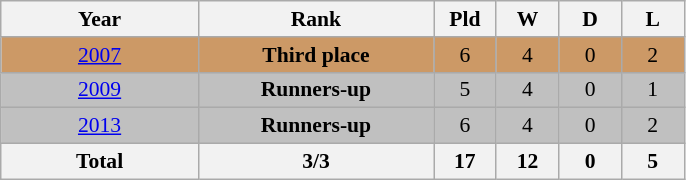<table class="wikitable" style="text-align: center;font-size:90%;">
<tr>
<th width=125>Year</th>
<th width=150>Rank</th>
<th width=35>Pld</th>
<th width=35>W</th>
<th width=35>D</th>
<th width=35>L</th>
</tr>
<tr bgcolor="#cc9966">
<td> <a href='#'>2007</a></td>
<td><strong>Third place</strong></td>
<td>6</td>
<td>4</td>
<td>0</td>
<td>2</td>
</tr>
<tr bgcolor=silver>
<td> <a href='#'>2009</a></td>
<td><strong>Runners-up</strong></td>
<td>5</td>
<td>4</td>
<td>0</td>
<td>1</td>
</tr>
<tr bgcolor=silver>
<td> <a href='#'>2013</a></td>
<td><strong>Runners-up</strong></td>
<td>6</td>
<td>4</td>
<td>0</td>
<td>2</td>
</tr>
<tr>
<th>Total</th>
<th>3/3</th>
<th>17</th>
<th>12</th>
<th>0</th>
<th>5</th>
</tr>
</table>
